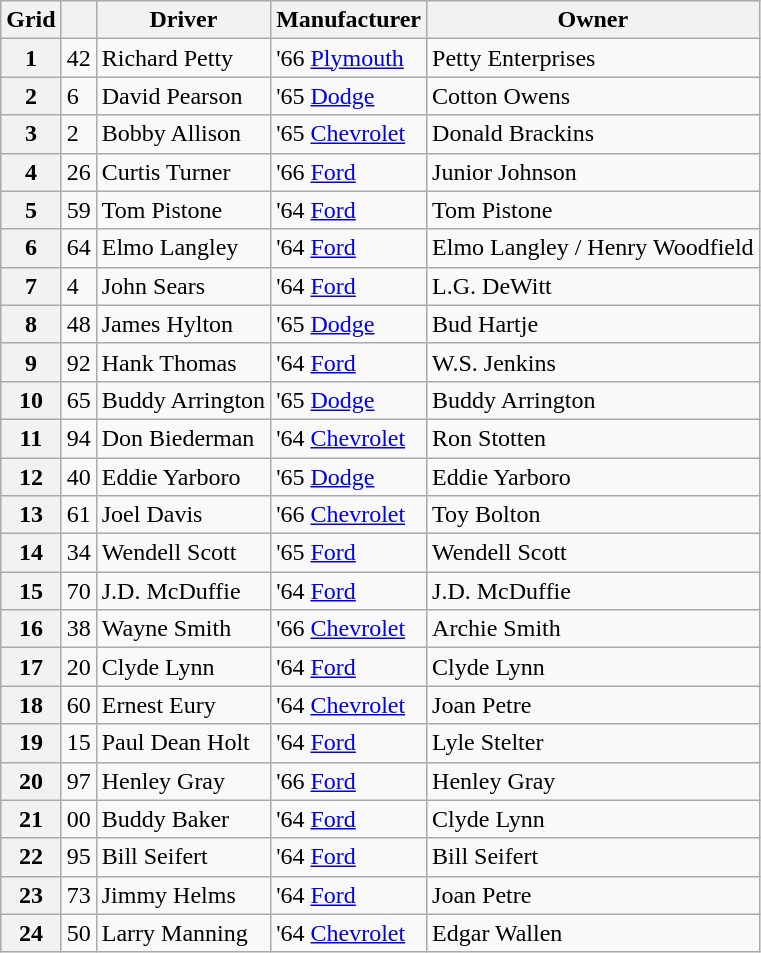<table class="wikitable">
<tr>
<th>Grid</th>
<th></th>
<th>Driver</th>
<th>Manufacturer</th>
<th>Owner</th>
</tr>
<tr>
<th>1</th>
<td>42</td>
<td>Richard Petty</td>
<td>'66 <a href='#'>Plymouth</a></td>
<td>Petty Enterprises</td>
</tr>
<tr>
<th>2</th>
<td>6</td>
<td>David Pearson</td>
<td>'65 <a href='#'>Dodge</a></td>
<td>Cotton Owens</td>
</tr>
<tr>
<th>3</th>
<td>2</td>
<td>Bobby Allison</td>
<td>'65 <a href='#'>Chevrolet</a></td>
<td>Donald Brackins</td>
</tr>
<tr>
<th>4</th>
<td>26</td>
<td>Curtis Turner</td>
<td>'66 <a href='#'>Ford</a></td>
<td>Junior Johnson</td>
</tr>
<tr>
<th>5</th>
<td>59</td>
<td>Tom Pistone</td>
<td>'64 <a href='#'>Ford</a></td>
<td>Tom Pistone</td>
</tr>
<tr>
<th>6</th>
<td>64</td>
<td>Elmo Langley</td>
<td>'64 <a href='#'>Ford</a></td>
<td>Elmo Langley / Henry Woodfield</td>
</tr>
<tr>
<th>7</th>
<td>4</td>
<td>John Sears</td>
<td>'64 <a href='#'>Ford</a></td>
<td>L.G. DeWitt</td>
</tr>
<tr>
<th>8</th>
<td>48</td>
<td>James Hylton</td>
<td>'65 <a href='#'>Dodge</a></td>
<td>Bud Hartje</td>
</tr>
<tr>
<th>9</th>
<td>92</td>
<td>Hank Thomas</td>
<td>'64 <a href='#'>Ford</a></td>
<td>W.S. Jenkins</td>
</tr>
<tr>
<th>10</th>
<td>65</td>
<td>Buddy Arrington</td>
<td>'65 <a href='#'>Dodge</a></td>
<td>Buddy Arrington</td>
</tr>
<tr>
<th>11</th>
<td>94</td>
<td>Don Biederman</td>
<td>'64 <a href='#'>Chevrolet</a></td>
<td>Ron Stotten</td>
</tr>
<tr>
<th>12</th>
<td>40</td>
<td>Eddie Yarboro</td>
<td>'65 <a href='#'>Dodge</a></td>
<td>Eddie Yarboro</td>
</tr>
<tr>
<th>13</th>
<td>61</td>
<td>Joel Davis</td>
<td>'66 <a href='#'>Chevrolet</a></td>
<td>Toy Bolton</td>
</tr>
<tr>
<th>14</th>
<td>34</td>
<td>Wendell Scott</td>
<td>'65 <a href='#'>Ford</a></td>
<td>Wendell Scott</td>
</tr>
<tr>
<th>15</th>
<td>70</td>
<td>J.D. McDuffie</td>
<td>'64 <a href='#'>Ford</a></td>
<td>J.D. McDuffie</td>
</tr>
<tr>
<th>16</th>
<td>38</td>
<td>Wayne Smith</td>
<td>'66 <a href='#'>Chevrolet</a></td>
<td>Archie Smith</td>
</tr>
<tr>
<th>17</th>
<td>20</td>
<td>Clyde Lynn</td>
<td>'64 <a href='#'>Ford</a></td>
<td>Clyde Lynn</td>
</tr>
<tr>
<th>18</th>
<td>60</td>
<td>Ernest Eury</td>
<td>'64 <a href='#'>Chevrolet</a></td>
<td>Joan Petre</td>
</tr>
<tr>
<th>19</th>
<td>15</td>
<td>Paul Dean Holt</td>
<td>'64 <a href='#'>Ford</a></td>
<td>Lyle Stelter</td>
</tr>
<tr>
<th>20</th>
<td>97</td>
<td>Henley Gray</td>
<td>'66 <a href='#'>Ford</a></td>
<td>Henley Gray</td>
</tr>
<tr>
<th>21</th>
<td>00</td>
<td>Buddy Baker</td>
<td>'64 <a href='#'>Ford</a></td>
<td>Clyde Lynn</td>
</tr>
<tr>
<th>22</th>
<td>95</td>
<td>Bill Seifert</td>
<td>'64 <a href='#'>Ford</a></td>
<td>Bill Seifert</td>
</tr>
<tr>
<th>23</th>
<td>73</td>
<td>Jimmy Helms</td>
<td>'64 <a href='#'>Ford</a></td>
<td>Joan Petre</td>
</tr>
<tr>
<th>24</th>
<td>50</td>
<td>Larry Manning</td>
<td>'64 <a href='#'>Chevrolet</a></td>
<td>Edgar Wallen</td>
</tr>
</table>
